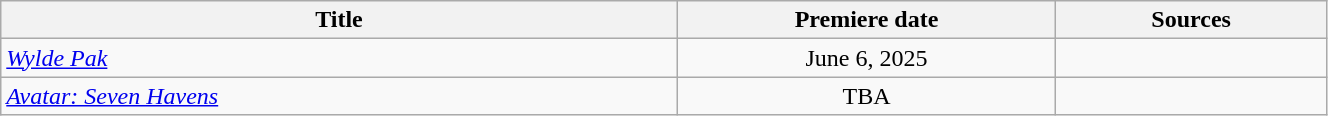<table class="wikitable plainrowheaders sortable" style="width:70%;text-align:center;">
<tr>
<th scope="col" style="width:25%;">Title</th>
<th scope="col" style="width:14%;">Premiere date</th>
<th scope="col" style="width:10%;">Sources</th>
</tr>
<tr>
<td scope="row" style="text-align:left;"><em><a href='#'>Wylde Pak</a></em></td>
<td>June 6, 2025</td>
<td></td>
</tr>
<tr>
<td scope="row" style="text-align:left;"><em><a href='#'>Avatar: Seven Havens</a></em></td>
<td>TBA</td>
<td></td>
</tr>
</table>
